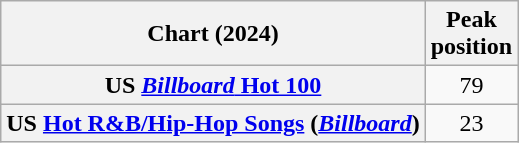<table class="wikitable sortable plainrowheaders" style="text-align:center">
<tr>
<th scope="col">Chart (2024)</th>
<th scope="col">Peak<br>position</th>
</tr>
<tr>
<th scope="row">US <a href='#'><em>Billboard</em> Hot 100</a></th>
<td>79</td>
</tr>
<tr>
<th scope="row">US <a href='#'>Hot R&B/Hip-Hop Songs</a> (<em><a href='#'>Billboard</a></em>)</th>
<td>23</td>
</tr>
</table>
